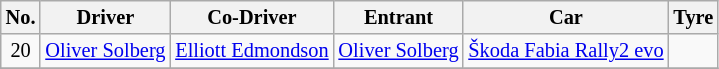<table class="wikitable" style="font-size: 85%;">
<tr>
<th>No.</th>
<th>Driver</th>
<th>Co-Driver</th>
<th>Entrant</th>
<th>Car</th>
<th>Tyre</th>
</tr>
<tr>
<td align="center">20</td>
<td> <a href='#'>Oliver Solberg</a></td>
<td> <a href='#'>Elliott Edmondson</a></td>
<td> <a href='#'>Oliver Solberg</a></td>
<td><a href='#'>Škoda Fabia Rally2 evo</a></td>
<td align="center"></td>
</tr>
<tr>
</tr>
</table>
